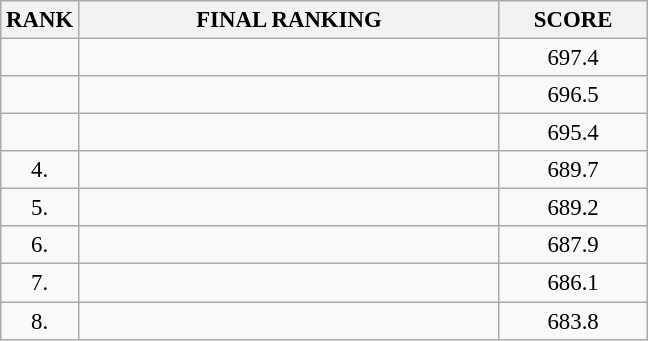<table class="wikitable" style="font-size:95%;">
<tr>
<th>RANK</th>
<th align="left" style="width: 18em">FINAL RANKING</th>
<th align="center" style="width: 6em">SCORE</th>
</tr>
<tr>
<td align="center"></td>
<td></td>
<td align="center">697.4</td>
</tr>
<tr>
<td align="center"></td>
<td></td>
<td align="center">696.5</td>
</tr>
<tr>
<td align="center"></td>
<td></td>
<td align="center">695.4</td>
</tr>
<tr>
<td align="center">4.</td>
<td></td>
<td align="center">689.7</td>
</tr>
<tr>
<td align="center">5.</td>
<td></td>
<td align="center">689.2</td>
</tr>
<tr>
<td align="center">6.</td>
<td></td>
<td align="center">687.9</td>
</tr>
<tr>
<td align="center">7.</td>
<td></td>
<td align="center">686.1</td>
</tr>
<tr>
<td align="center">8.</td>
<td></td>
<td align="center">683.8</td>
</tr>
</table>
